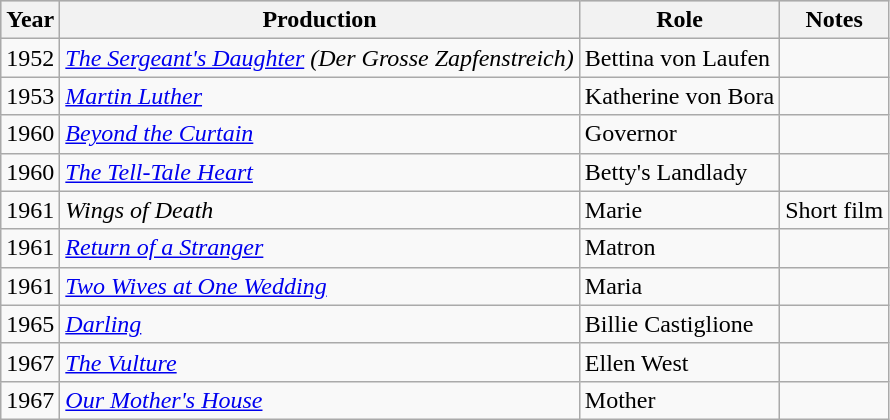<table class="wikitable">
<tr style="background:#ccc;">
<th>Year</th>
<th>Production</th>
<th>Role</th>
<th>Notes</th>
</tr>
<tr>
<td>1952</td>
<td><em><a href='#'>The Sergeant's Daughter</a> (Der Grosse Zapfenstreich)</em></td>
<td>Bettina von Laufen</td>
<td></td>
</tr>
<tr>
<td>1953</td>
<td><em><a href='#'>Martin Luther</a></em></td>
<td>Katherine von Bora</td>
<td></td>
</tr>
<tr>
<td>1960</td>
<td><em><a href='#'>Beyond the Curtain</a></em></td>
<td>Governor</td>
<td></td>
</tr>
<tr>
<td>1960</td>
<td><em><a href='#'>The Tell-Tale Heart</a></em></td>
<td>Betty's Landlady</td>
<td></td>
</tr>
<tr>
<td>1961</td>
<td><em>Wings of Death</em></td>
<td>Marie</td>
<td>Short film</td>
</tr>
<tr>
<td>1961</td>
<td><em><a href='#'>Return of a Stranger</a></em></td>
<td>Matron</td>
<td></td>
</tr>
<tr>
<td>1961</td>
<td><em><a href='#'>Two Wives at One Wedding</a></em></td>
<td>Maria</td>
<td></td>
</tr>
<tr>
<td>1965</td>
<td><em><a href='#'>Darling</a></em></td>
<td>Billie Castiglione</td>
<td></td>
</tr>
<tr>
<td>1967</td>
<td><em><a href='#'>The Vulture</a></em></td>
<td>Ellen West</td>
<td></td>
</tr>
<tr>
<td>1967</td>
<td><em><a href='#'>Our Mother's House</a></em></td>
<td>Mother</td>
<td></td>
</tr>
</table>
